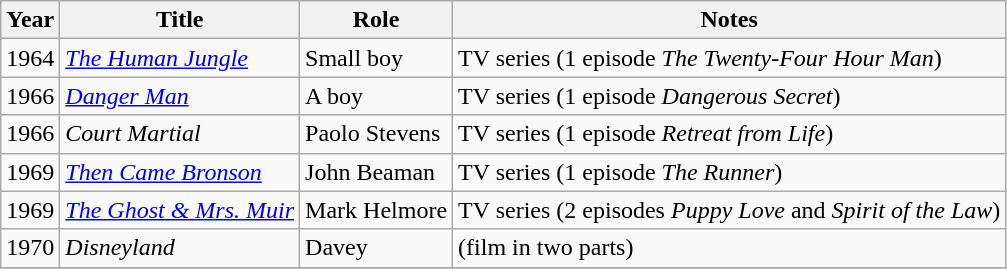<table class="wikitable sortable">
<tr>
<th>Year</th>
<th>Title</th>
<th>Role</th>
<th>Notes</th>
</tr>
<tr>
<td>1964</td>
<td><em><a href='#'>The Human Jungle</a></em></td>
<td>Small boy</td>
<td>TV series (1 episode <em>The Twenty-Four Hour Man</em>)</td>
</tr>
<tr>
<td>1966</td>
<td><em><a href='#'>Danger Man</a></em></td>
<td>A boy</td>
<td>TV series (1 episode <em>Dangerous Secret</em>)</td>
</tr>
<tr>
<td>1966</td>
<td><em>Court Martial</em></td>
<td>Paolo Stevens</td>
<td>TV series (1 episode <em>Retreat from Life</em>)</td>
</tr>
<tr>
<td>1969</td>
<td><em><a href='#'>Then Came Bronson</a></em></td>
<td>John Beaman</td>
<td>TV series (1 episode <em>The Runner</em>)</td>
</tr>
<tr>
<td>1969</td>
<td><em><a href='#'>The Ghost & Mrs. Muir</a></em></td>
<td>Mark Helmore</td>
<td>TV series (2 episodes <em>Puppy Love</em> and <em>Spirit of the Law</em>)</td>
</tr>
<tr>
<td>1970</td>
<td><em>Disneyland</em></td>
<td>Davey</td>
<td>(film in two parts)</td>
</tr>
<tr>
</tr>
</table>
